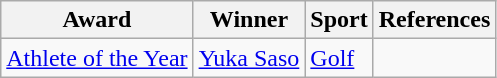<table class="wikitable">
<tr>
<th>Award</th>
<th>Winner</th>
<th>Sport</th>
<th>References</th>
</tr>
<tr>
<td><a href='#'>Athlete of the Year</a></td>
<td><a href='#'>Yuka Saso</a></td>
<td><a href='#'>Golf</a></td>
<td></td>
</tr>
</table>
